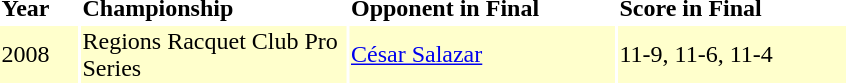<table>
<tr>
<td width="50"><strong>Year</strong></td>
<td width="175"><strong>Championship</strong></td>
<td width="175"><strong>Opponent in Final</strong></td>
<td width="150"><strong>Score in Final</strong></td>
</tr>
<tr bgcolor="#FFFFCC">
<td>2008</td>
<td>Regions Racquet Club Pro Series</td>
<td> <a href='#'>César Salazar</a></td>
<td>11-9, 11-6, 11-4</td>
</tr>
</table>
